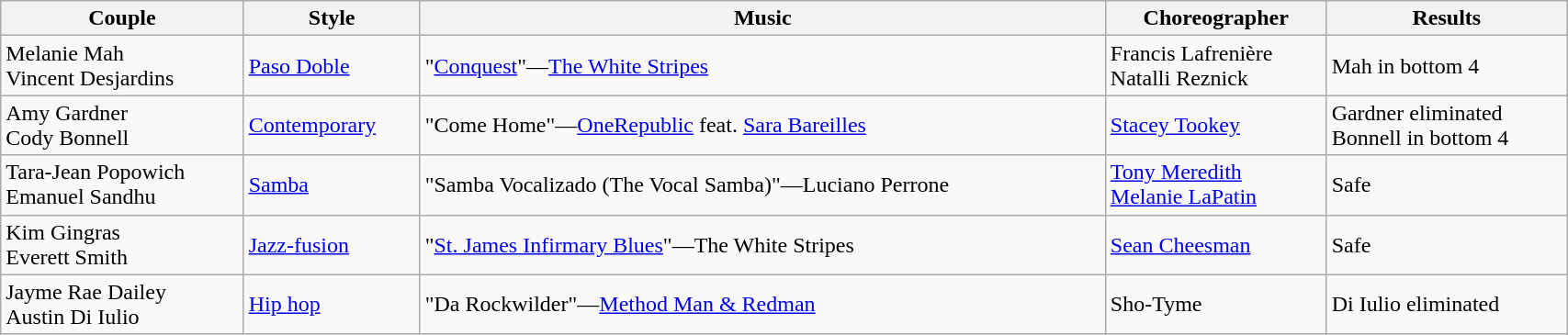<table class="wikitable" width="90%">
<tr>
<th>Couple</th>
<th>Style</th>
<th>Music</th>
<th>Choreographer</th>
<th>Results</th>
</tr>
<tr>
<td>Melanie Mah<br>Vincent Desjardins</td>
<td><a href='#'>Paso Doble</a></td>
<td>"<a href='#'>Conquest</a>"—<a href='#'>The White Stripes</a></td>
<td>Francis Lafrenière<br>Natalli Reznick</td>
<td>Mah in bottom 4</td>
</tr>
<tr>
<td>Amy Gardner<br>Cody Bonnell</td>
<td><a href='#'>Contemporary</a></td>
<td>"Come Home"—<a href='#'>OneRepublic</a> feat. <a href='#'>Sara Bareilles</a></td>
<td><a href='#'>Stacey Tookey</a></td>
<td>Gardner eliminated<br>Bonnell in bottom 4</td>
</tr>
<tr>
<td>Tara-Jean Popowich<br>Emanuel Sandhu</td>
<td><a href='#'>Samba</a></td>
<td>"Samba Vocalizado (The Vocal Samba)"—Luciano Perrone</td>
<td><a href='#'>Tony Meredith</a><br><a href='#'>Melanie LaPatin</a></td>
<td>Safe</td>
</tr>
<tr>
<td>Kim Gingras<br>Everett Smith</td>
<td><a href='#'>Jazz-fusion</a></td>
<td>"<a href='#'>St. James Infirmary Blues</a>"—The White Stripes</td>
<td><a href='#'>Sean Cheesman</a></td>
<td>Safe</td>
</tr>
<tr>
<td>Jayme Rae Dailey<br>Austin Di Iulio</td>
<td><a href='#'>Hip hop</a></td>
<td>"Da Rockwilder"—<a href='#'>Method Man & Redman</a></td>
<td>Sho-Tyme</td>
<td>Di Iulio eliminated</td>
</tr>
</table>
